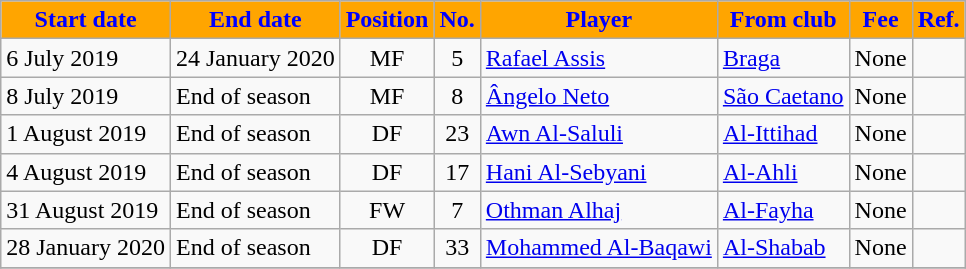<table class="wikitable sortable">
<tr>
<th style="background:orange; color:blue;"><strong>Start date</strong></th>
<th style="background:orange; color:blue;"><strong>End date</strong></th>
<th style="background:orange; color:blue;"><strong>Position</strong></th>
<th style="background:orange; color:blue;"><strong>No.</strong></th>
<th style="background:orange; color:blue;"><strong>Player</strong></th>
<th style="background:orange; color:blue;"><strong>From club</strong></th>
<th style="background:orange; color:blue;"><strong>Fee</strong></th>
<th style="background:orange; color:blue;"><strong>Ref.</strong></th>
</tr>
<tr>
<td>6 July 2019</td>
<td>24 January 2020</td>
<td style="text-align:center;">MF</td>
<td style="text-align:center;">5</td>
<td style="text-align:left;"> <a href='#'>Rafael Assis</a></td>
<td style="text-align:left;"> <a href='#'>Braga</a></td>
<td>None</td>
<td></td>
</tr>
<tr>
<td>8 July 2019</td>
<td>End of season</td>
<td style="text-align:center;">MF</td>
<td style="text-align:center;">8</td>
<td style="text-align:left;"> <a href='#'>Ângelo Neto</a></td>
<td style="text-align:left;"> <a href='#'>São Caetano</a></td>
<td>None</td>
<td></td>
</tr>
<tr>
<td>1 August 2019</td>
<td>End of season</td>
<td style="text-align:center;">DF</td>
<td style="text-align:center;">23</td>
<td style="text-align:left;"> <a href='#'>Awn Al-Saluli</a></td>
<td style="text-align:left;"> <a href='#'>Al-Ittihad</a></td>
<td>None</td>
<td></td>
</tr>
<tr>
<td>4 August 2019</td>
<td>End of season</td>
<td style="text-align:center;">DF</td>
<td style="text-align:center;">17</td>
<td style="text-align:left;"> <a href='#'>Hani Al-Sebyani</a></td>
<td style="text-align:left;"> <a href='#'>Al-Ahli</a></td>
<td>None</td>
<td></td>
</tr>
<tr>
<td>31 August 2019</td>
<td>End of season</td>
<td style="text-align:center;">FW</td>
<td style="text-align:center;">7</td>
<td style="text-align:left;"> <a href='#'>Othman Alhaj</a></td>
<td style="text-align:left;"> <a href='#'>Al-Fayha</a></td>
<td>None</td>
<td></td>
</tr>
<tr>
<td>28 January 2020</td>
<td>End of season</td>
<td style="text-align:center;">DF</td>
<td style="text-align:center;">33</td>
<td style="text-align:left;"> <a href='#'>Mohammed Al-Baqawi</a></td>
<td style="text-align:left;"> <a href='#'>Al-Shabab</a></td>
<td>None</td>
<td></td>
</tr>
<tr>
</tr>
</table>
